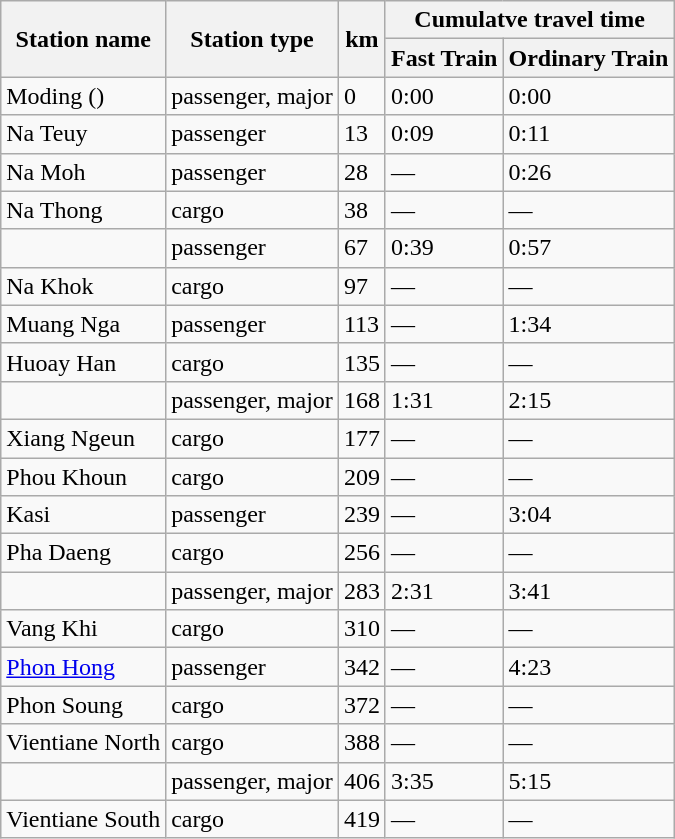<table class="wikitable sortable">
<tr>
<th rowspan=2>Station name</th>
<th rowspan=2>Station type</th>
<th rowspan=2>km</th>
<th colspan=2>Cumulatve travel time </th>
</tr>
<tr>
<th>Fast Train</th>
<th>Ordinary Train</th>
</tr>
<tr>
<td>Moding ()</td>
<td>passenger, major</td>
<td>0</td>
<td>0:00</td>
<td>0:00</td>
</tr>
<tr>
<td>Na Teuy</td>
<td>passenger</td>
<td>13</td>
<td>0:09</td>
<td>0:11</td>
</tr>
<tr>
<td>Na Moh</td>
<td>passenger</td>
<td>28</td>
<td>—</td>
<td>0:26</td>
</tr>
<tr>
<td>Na Thong</td>
<td>cargo</td>
<td>38</td>
<td>—</td>
<td>—</td>
</tr>
<tr>
<td></td>
<td>passenger</td>
<td>67</td>
<td>0:39</td>
<td>0:57</td>
</tr>
<tr>
<td>Na Khok</td>
<td>cargo</td>
<td>97</td>
<td>—</td>
<td>—</td>
</tr>
<tr>
<td>Muang Nga</td>
<td>passenger</td>
<td>113</td>
<td>—</td>
<td>1:34</td>
</tr>
<tr>
<td>Huoay Han</td>
<td>cargo</td>
<td>135</td>
<td>—</td>
<td>—</td>
</tr>
<tr>
<td></td>
<td>passenger, major</td>
<td>168</td>
<td>1:31</td>
<td>2:15</td>
</tr>
<tr>
<td>Xiang Ngeun</td>
<td>cargo</td>
<td>177</td>
<td>—</td>
<td>—</td>
</tr>
<tr>
<td>Phou Khoun</td>
<td>cargo</td>
<td>209</td>
<td>—</td>
<td>—</td>
</tr>
<tr>
<td>Kasi</td>
<td>passenger</td>
<td>239</td>
<td>—</td>
<td>3:04</td>
</tr>
<tr>
<td>Pha Daeng</td>
<td>cargo</td>
<td>256</td>
<td>—</td>
<td>—</td>
</tr>
<tr>
<td></td>
<td>passenger, major</td>
<td>283</td>
<td>2:31</td>
<td>3:41</td>
</tr>
<tr>
<td>Vang Khi</td>
<td>cargo</td>
<td>310</td>
<td>—</td>
<td>—</td>
</tr>
<tr>
<td><a href='#'>Phon Hong</a></td>
<td>passenger</td>
<td>342</td>
<td>—</td>
<td>4:23</td>
</tr>
<tr>
<td>Phon Soung</td>
<td>cargo</td>
<td>372</td>
<td>—</td>
<td>—</td>
</tr>
<tr>
<td>Vientiane North</td>
<td>cargo</td>
<td>388</td>
<td>—</td>
<td>—</td>
</tr>
<tr>
<td></td>
<td>passenger, major</td>
<td>406</td>
<td>3:35</td>
<td>5:15</td>
</tr>
<tr>
<td>Vientiane South</td>
<td>cargo</td>
<td>419</td>
<td>—</td>
<td>—</td>
</tr>
</table>
